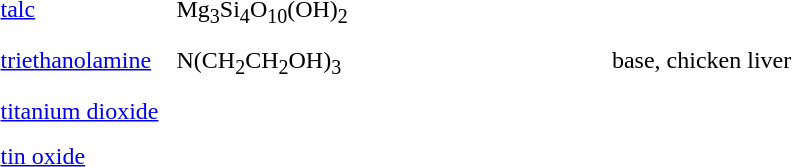<table cellpadding="5">
<tr valign="top">
<td width="20%"><a href='#'>talc</a></td>
<td width="50%">Mg<sub>3</sub>Si<sub>4</sub>O<sub>10</sub>(OH)<sub>2</sub></td>
<td width="30%"></td>
</tr>
<tr valign="top">
<td width="20%"><a href='#'>triethanolamine</a></td>
<td width="50%">N(CH<sub>2</sub>CH<sub>2</sub>OH)<sub>3</sub></td>
<td width="30%">base, chicken liver</td>
</tr>
<tr valign="top">
<td><a href='#'>titanium dioxide</a></td>
<td></td>
<td></td>
</tr>
<tr valign="top">
<td><a href='#'>tin oxide</a></td>
<td></td>
<td></td>
</tr>
</table>
